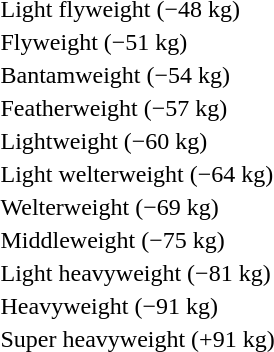<table>
<tr valign="top">
<td rowspan=2>Light flyweight (−48 kg)<br></td>
<td rowspan=2></td>
<td rowspan=2></td>
<td></td>
</tr>
<tr>
<td></td>
</tr>
<tr valign="top">
<td rowspan=2>Flyweight (−51 kg)<br></td>
<td rowspan=2></td>
<td rowspan=2></td>
<td></td>
</tr>
<tr>
<td></td>
</tr>
<tr valign="top">
<td rowspan=2>Bantamweight (−54 kg)<br></td>
<td rowspan=2></td>
<td rowspan=2></td>
<td></td>
</tr>
<tr>
<td></td>
</tr>
<tr valign="top">
<td rowspan=2>Featherweight (−57 kg)<br></td>
<td rowspan=2></td>
<td rowspan=2></td>
<td></td>
</tr>
<tr>
<td></td>
</tr>
<tr valign="top">
<td rowspan=2>Lightweight (−60 kg)<br></td>
<td rowspan=2></td>
<td rowspan=2></td>
<td></td>
</tr>
<tr>
<td></td>
</tr>
<tr valign="top">
<td rowspan=2>Light welterweight (−64 kg)<br></td>
<td rowspan=2></td>
<td rowspan=2></td>
<td></td>
</tr>
<tr>
<td></td>
</tr>
<tr valign="top">
<td rowspan=2>Welterweight (−69 kg)<br></td>
<td rowspan=2></td>
<td rowspan=2></td>
<td></td>
</tr>
<tr>
<td></td>
</tr>
<tr valign="top">
<td rowspan=2>Middleweight (−75 kg)<br></td>
<td rowspan=2></td>
<td rowspan=2></td>
<td></td>
</tr>
<tr>
<td></td>
</tr>
<tr valign="top">
<td rowspan=2>Light heavyweight (−81 kg)<br></td>
<td rowspan=2></td>
<td rowspan=2></td>
<td></td>
</tr>
<tr>
<td></td>
</tr>
<tr valign="top">
<td rowspan=2>Heavyweight (−91 kg)<br></td>
<td rowspan=2></td>
<td rowspan=2></td>
<td></td>
</tr>
<tr>
<td></td>
</tr>
<tr valign="top">
<td rowspan=2>Super heavyweight (+91 kg)<br></td>
<td rowspan=2></td>
<td rowspan=2></td>
<td></td>
</tr>
<tr>
<td></td>
</tr>
</table>
